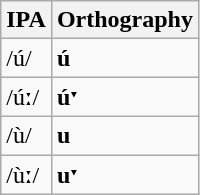<table class="wikitable">
<tr>
<th>IPA</th>
<th>Orthography</th>
</tr>
<tr>
<td>/ú/</td>
<td><strong>ú</strong></td>
</tr>
<tr>
<td>/úː/</td>
<td><strong>úˑ</strong></td>
</tr>
<tr>
<td>/ù/</td>
<td><strong>u</strong></td>
</tr>
<tr>
<td>/ùː/</td>
<td><strong>uˑ</strong></td>
</tr>
</table>
